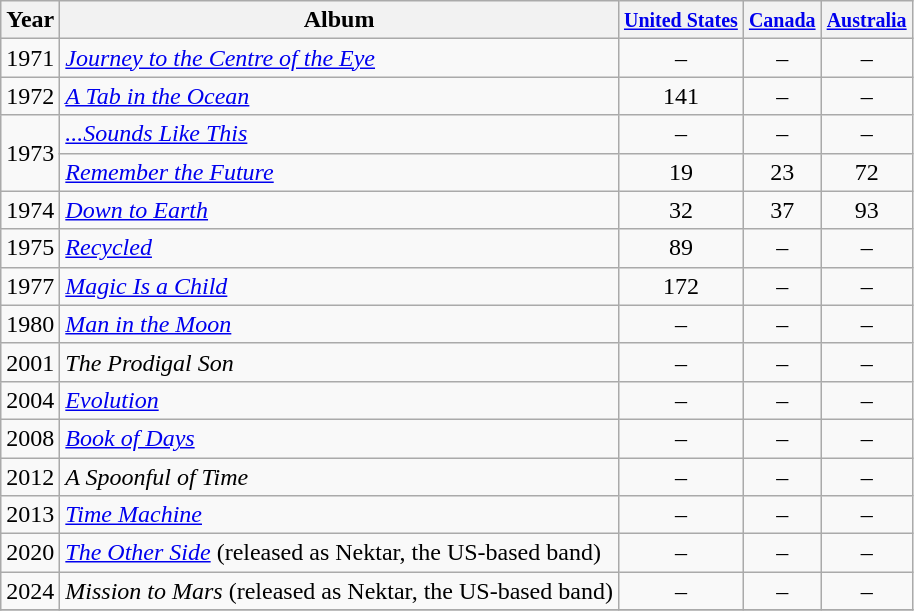<table class="wikitable">
<tr>
<th>Year</th>
<th>Album</th>
<th><small><a href='#'>United States</a></small></th>
<th><small><a href='#'>Canada</a></small></th>
<th><small><a href='#'>Australia</a></small></th>
</tr>
<tr>
<td>1971</td>
<td><em><a href='#'>Journey to the Centre of the Eye</a></em></td>
<td style="text-align:center;">–</td>
<td style="text-align:center;">–</td>
<td style="text-align:center;">–</td>
</tr>
<tr>
<td>1972</td>
<td><em><a href='#'>A Tab in the Ocean</a></em></td>
<td style="text-align:center;">141</td>
<td style="text-align:center;">–</td>
<td style="text-align:center;">–</td>
</tr>
<tr>
<td rowspan="2">1973</td>
<td><em><a href='#'>...Sounds Like This</a></em></td>
<td style="text-align:center;">–</td>
<td style="text-align:center;">–</td>
<td style="text-align:center;">–</td>
</tr>
<tr>
<td><em><a href='#'>Remember the Future</a></em></td>
<td style="text-align:center;">19</td>
<td style="text-align:center;">23</td>
<td style="text-align:center;">72</td>
</tr>
<tr>
<td>1974</td>
<td><em><a href='#'>Down to Earth</a></em></td>
<td style="text-align:center;">32</td>
<td style="text-align:center;">37</td>
<td style="text-align:center;">93</td>
</tr>
<tr>
<td>1975</td>
<td><em><a href='#'>Recycled</a></em></td>
<td style="text-align:center;">89</td>
<td style="text-align:center;">–</td>
<td style="text-align:center;">–</td>
</tr>
<tr>
<td>1977</td>
<td><em><a href='#'>Magic Is a Child</a></em></td>
<td style="text-align:center;">172</td>
<td style="text-align:center;">–</td>
<td style="text-align:center;">–</td>
</tr>
<tr>
<td>1980</td>
<td><em><a href='#'>Man in the Moon</a></em></td>
<td style="text-align:center;">–</td>
<td style="text-align:center;">–</td>
<td style="text-align:center;">–</td>
</tr>
<tr>
<td>2001</td>
<td><em>The Prodigal Son</em></td>
<td style="text-align:center;">–</td>
<td style="text-align:center;">–</td>
<td style="text-align:center;">–</td>
</tr>
<tr>
<td>2004</td>
<td><em><a href='#'>Evolution</a></em></td>
<td style="text-align:center;">–</td>
<td style="text-align:center;">–</td>
<td style="text-align:center;">–</td>
</tr>
<tr>
<td>2008</td>
<td><em><a href='#'>Book of Days</a></em></td>
<td style="text-align:center;">–</td>
<td style="text-align:center;">–</td>
<td style="text-align:center;">–</td>
</tr>
<tr>
<td>2012</td>
<td><em>A Spoonful of Time</em></td>
<td style="text-align:center;">–</td>
<td style="text-align:center;">–</td>
<td style="text-align:center;">–</td>
</tr>
<tr>
<td>2013</td>
<td><em><a href='#'>Time Machine</a></em></td>
<td style="text-align:center;">–</td>
<td style="text-align:center;">–</td>
<td style="text-align:center;">–</td>
</tr>
<tr>
<td>2020</td>
<td><em><a href='#'>The Other Side</a></em> (released as Nektar, the US-based band)</td>
<td style="text-align:center;">–</td>
<td style="text-align:center;">–</td>
<td style="text-align:center;">–</td>
</tr>
<tr>
<td>2024</td>
<td><em>Mission to Mars</em> (released as Nektar, the US-based band)</td>
<td style="text-align:center;">–</td>
<td style="text-align:center;">–</td>
<td style="text-align:center;">–</td>
</tr>
<tr>
</tr>
</table>
